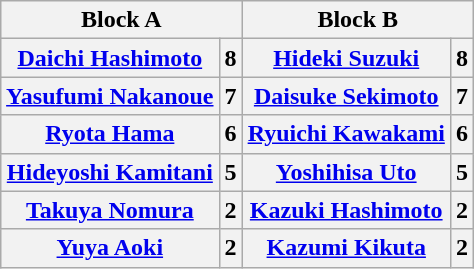<table class="wikitable" style="margin: 1em auto 1em auto">
<tr>
<th colspan="2">Block A</th>
<th colspan="2">Block B</th>
</tr>
<tr>
<th><a href='#'>Daichi Hashimoto</a></th>
<th>8</th>
<th><a href='#'>Hideki Suzuki</a></th>
<th>8</th>
</tr>
<tr>
<th><a href='#'>Yasufumi Nakanoue</a></th>
<th>7</th>
<th><a href='#'>Daisuke Sekimoto</a></th>
<th>7</th>
</tr>
<tr>
<th><a href='#'>Ryota Hama</a></th>
<th>6</th>
<th><a href='#'>Ryuichi Kawakami</a></th>
<th>6</th>
</tr>
<tr>
<th><a href='#'>Hideyoshi Kamitani</a></th>
<th>5</th>
<th><a href='#'>Yoshihisa Uto</a></th>
<th>5</th>
</tr>
<tr>
<th><a href='#'>Takuya Nomura</a></th>
<th>2</th>
<th><a href='#'>Kazuki Hashimoto</a></th>
<th>2</th>
</tr>
<tr>
<th><a href='#'>Yuya Aoki</a></th>
<th>2</th>
<th><a href='#'>Kazumi Kikuta</a></th>
<th>2</th>
</tr>
</table>
